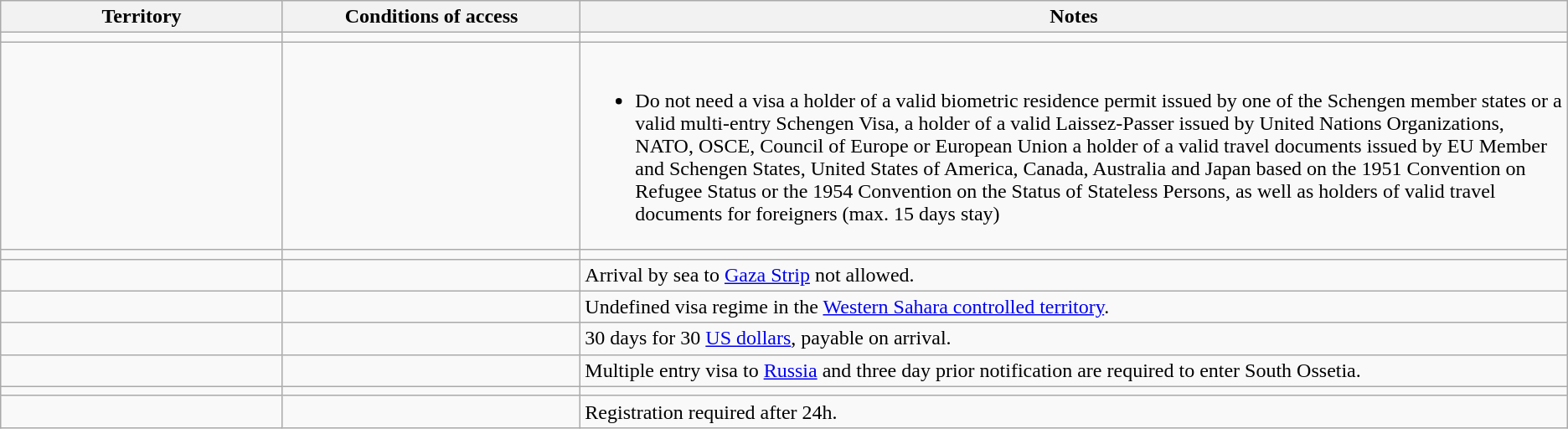<table class="wikitable" style="text-align: left; table-layout: fixed;">
<tr>
<th style="width:18%;">Territory</th>
<th style="width:19%;">Conditions of access</th>
<th>Notes</th>
</tr>
<tr>
<td></td>
<td></td>
<td></td>
</tr>
<tr>
<td></td>
<td></td>
<td><br><ul><li>Do not need a visa a holder of a valid biometric residence permit issued by one of the Schengen member states or a valid multi-entry Schengen Visa, a holder of a valid Laissez-Passer issued by United Nations Organizations, NATO, OSCE, Council of Europe or European Union a holder of a valid travel documents issued by EU Member and Schengen States, United States of America, Canada, Australia and Japan based on the 1951 Convention on Refugee Status or the 1954 Convention on the Status of Stateless Persons, as well as holders of valid travel documents for foreigners (max. 15 days stay)</li></ul></td>
</tr>
<tr>
<td></td>
<td></td>
<td></td>
</tr>
<tr>
<td></td>
<td></td>
<td>Arrival by sea to <a href='#'>Gaza Strip</a> not allowed.</td>
</tr>
<tr>
<td></td>
<td></td>
<td>Undefined visa regime in the <a href='#'>Western Sahara controlled territory</a>.</td>
</tr>
<tr>
<td></td>
<td></td>
<td>30 days for 30 <a href='#'>US dollars</a>, payable on arrival.</td>
</tr>
<tr>
<td></td>
<td></td>
<td>Multiple entry visa to <a href='#'>Russia</a> and three day prior notification are required to enter South Ossetia.</td>
</tr>
<tr>
<td></td>
<td></td>
<td></td>
</tr>
<tr>
<td></td>
<td></td>
<td>Registration required after 24h.</td>
</tr>
</table>
